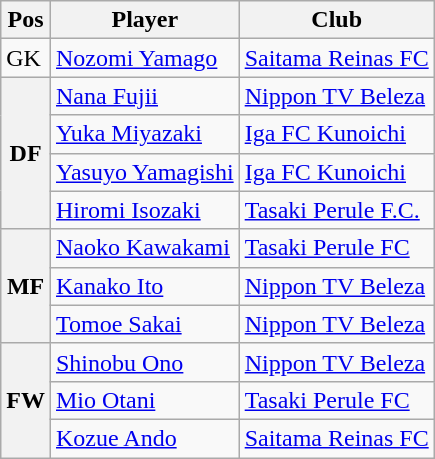<table class="wikitable">
<tr>
<th>Pos</th>
<th>Player</th>
<th>Club</th>
</tr>
<tr>
<td>GK</td>
<td> <a href='#'>Nozomi Yamago</a></td>
<td><a href='#'>Saitama Reinas FC</a></td>
</tr>
<tr>
<th rowspan=4>DF</th>
<td> <a href='#'>Nana Fujii</a></td>
<td><a href='#'>Nippon TV Beleza</a></td>
</tr>
<tr>
<td> <a href='#'>Yuka Miyazaki</a></td>
<td><a href='#'>Iga FC Kunoichi</a></td>
</tr>
<tr>
<td> <a href='#'>Yasuyo Yamagishi</a></td>
<td><a href='#'>Iga FC Kunoichi</a></td>
</tr>
<tr>
<td> <a href='#'>Hiromi Isozaki</a></td>
<td><a href='#'>Tasaki Perule F.C.</a></td>
</tr>
<tr>
<th rowspan=3>MF</th>
<td> <a href='#'>Naoko Kawakami</a></td>
<td><a href='#'>Tasaki Perule FC</a></td>
</tr>
<tr>
<td> <a href='#'>Kanako Ito</a></td>
<td><a href='#'>Nippon TV Beleza</a></td>
</tr>
<tr>
<td> <a href='#'>Tomoe Sakai</a></td>
<td><a href='#'>Nippon TV Beleza</a></td>
</tr>
<tr>
<th rowspan=3>FW</th>
<td> <a href='#'>Shinobu Ono</a></td>
<td><a href='#'>Nippon TV Beleza</a></td>
</tr>
<tr>
<td> <a href='#'>Mio Otani</a></td>
<td><a href='#'>Tasaki Perule FC</a></td>
</tr>
<tr>
<td> <a href='#'>Kozue Ando</a></td>
<td><a href='#'>Saitama Reinas FC</a></td>
</tr>
</table>
